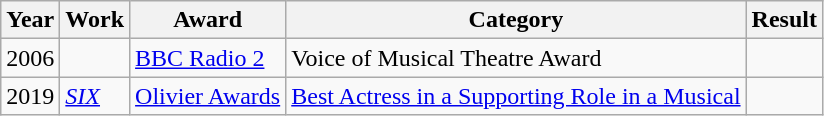<table class="wikitable">
<tr>
<th>Year</th>
<th>Work</th>
<th>Award</th>
<th>Category</th>
<th>Result</th>
</tr>
<tr>
<td>2006</td>
<td></td>
<td><a href='#'>BBC Radio 2</a></td>
<td>Voice of Musical Theatre Award</td>
<td></td>
</tr>
<tr>
<td>2019</td>
<td><em><a href='#'>SIX</a></em></td>
<td><a href='#'>Olivier Awards</a></td>
<td><a href='#'>Best Actress in a Supporting Role in a Musical</a></td>
<td></td>
</tr>
</table>
